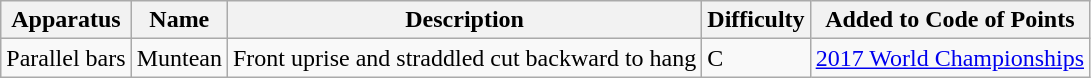<table class="wikitable">
<tr>
<th>Apparatus</th>
<th>Name</th>
<th>Description</th>
<th>Difficulty</th>
<th>Added to Code of Points</th>
</tr>
<tr>
<td>Parallel bars</td>
<td>Muntean</td>
<td>Front uprise and straddled cut backward to hang</td>
<td>C</td>
<td><a href='#'>2017 World Championships</a></td>
</tr>
</table>
